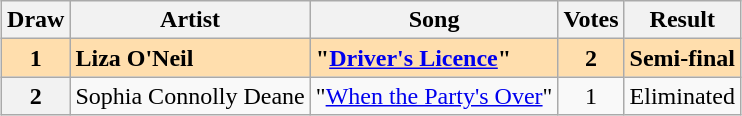<table class="sortable wikitable plainrowheaders" style="margin: 1em auto 1em auto;">
<tr>
<th scope="col">Draw</th>
<th scope="col">Artist</th>
<th scope="col">Song </th>
<th scope="col">Votes</th>
<th scope="col">Result</th>
</tr>
<tr style="font-weight: bold; background:navajowhite;">
<th scope="row" style="text-align:center; font-weight:bold; background:navajowhite">1</th>
<td>Liza O'Neil</td>
<td>"<a href='#'>Driver's Licence</a>" </td>
<td align="center">2</td>
<td>Semi-final</td>
</tr>
<tr>
<th scope="row" style="text-align:center;">2</th>
<td>Sophia Connolly Deane</td>
<td>"<a href='#'>When the Party's Over</a>" </td>
<td align="center">1</td>
<td>Eliminated</td>
</tr>
</table>
